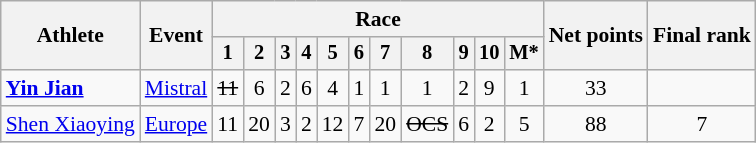<table class="wikitable" style="font-size:90%">
<tr>
<th rowspan=2>Athlete</th>
<th rowspan=2>Event</th>
<th colspan=11>Race</th>
<th rowspan=2>Net points</th>
<th rowspan=2>Final rank</th>
</tr>
<tr style="font-size:95%">
<th>1</th>
<th>2</th>
<th>3</th>
<th>4</th>
<th>5</th>
<th>6</th>
<th>7</th>
<th>8</th>
<th>9</th>
<th>10</th>
<th>M*</th>
</tr>
<tr align=center>
<td align=left><strong><a href='#'>Yin Jian</a></strong></td>
<td align=left><a href='#'>Mistral</a></td>
<td><s>11</s></td>
<td>6</td>
<td>2</td>
<td>6</td>
<td>4</td>
<td>1</td>
<td>1</td>
<td>1</td>
<td>2</td>
<td>9</td>
<td>1</td>
<td>33</td>
<td></td>
</tr>
<tr align=center>
<td align=left><a href='#'>Shen Xiaoying</a></td>
<td align=left><a href='#'>Europe</a></td>
<td>11</td>
<td>20</td>
<td>3</td>
<td>2</td>
<td>12</td>
<td>7</td>
<td>20</td>
<td><s>OCS</s></td>
<td>6</td>
<td>2</td>
<td>5</td>
<td>88</td>
<td>7</td>
</tr>
</table>
